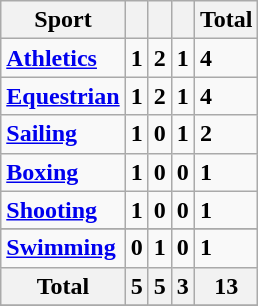<table class="wikitable" style="font-size:85% align="right" style="text-align:center">
<tr>
<th>Sport</th>
<th></th>
<th></th>
<th></th>
<th>Total</th>
</tr>
<tr style="font-weight:bold;">
<td><a href='#'>Athletics</a></td>
<td>1</td>
<td>2</td>
<td>1</td>
<td>4</td>
</tr>
<tr style="font-weight:bold;">
<td><a href='#'>Equestrian</a></td>
<td>1</td>
<td>2</td>
<td>1</td>
<td>4</td>
</tr>
<tr style="font-weight:bold;">
<td><a href='#'>Sailing</a></td>
<td>1</td>
<td>0</td>
<td>1</td>
<td>2</td>
</tr>
<tr style="font-weight:bold;">
<td><a href='#'>Boxing</a></td>
<td>1</td>
<td>0</td>
<td>0</td>
<td>1</td>
</tr>
<tr style="font-weight:bold;">
<td><a href='#'>Shooting</a></td>
<td>1</td>
<td>0</td>
<td>0</td>
<td>1</td>
</tr>
<tr>
</tr>
<tr style="font-weight:bold;">
<td><a href='#'>Swimming</a></td>
<td>0</td>
<td>1</td>
<td>0</td>
<td>1</td>
</tr>
<tr>
<th>Total</th>
<th>5</th>
<th>5</th>
<th>3</th>
<th>13</th>
</tr>
<tr>
</tr>
</table>
